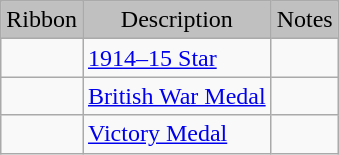<table class="wikitable">
<tr>
<td bgcolor="silver" align="center">Ribbon</td>
<td bgcolor="silver" align="center">Description</td>
<td bgcolor="silver" align="center">Notes</td>
</tr>
<tr>
<td></td>
<td><a href='#'>1914–15 Star</a></td>
<td></td>
</tr>
<tr>
<td></td>
<td><a href='#'>British War Medal</a></td>
<td></td>
</tr>
<tr>
<td></td>
<td><a href='#'>Victory Medal</a></td>
<td></td>
</tr>
</table>
